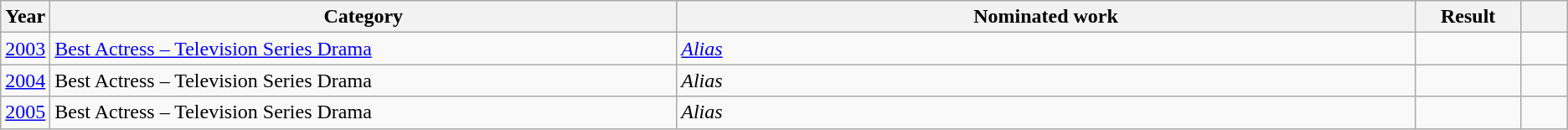<table class="wikitable sortable">
<tr>
<th scope="col" style="width:1em;">Year</th>
<th scope="col" style="width:33em;">Category</th>
<th scope="col" style="width:39em;">Nominated work</th>
<th scope="col" style="width:5em;">Result</th>
<th scope="col" style="width:2em;" class="unsortable"></th>
</tr>
<tr>
<td><a href='#'>2003</a></td>
<td><a href='#'>Best Actress – Television Series Drama</a></td>
<td><em><a href='#'>Alias</a></em></td>
<td></td>
<td></td>
</tr>
<tr>
<td><a href='#'>2004</a></td>
<td>Best Actress – Television Series Drama</td>
<td><em>Alias</em></td>
<td></td>
<td></td>
</tr>
<tr>
<td><a href='#'>2005</a></td>
<td>Best Actress – Television Series Drama</td>
<td><em>Alias</em></td>
<td></td>
<td></td>
</tr>
</table>
